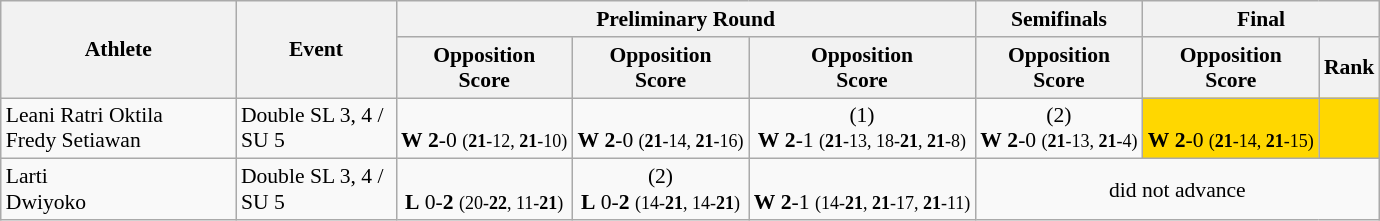<table class="wikitable" border="1" style="font-size:90%">
<tr>
<th width=150 rowspan=2>Athlete</th>
<th width=100 rowspan=2>Event</th>
<th colspan=3>Preliminary Round</th>
<th>Semifinals</th>
<th width="150" colspan="2">Final</th>
</tr>
<tr>
<th>Opposition<br>Score</th>
<th>Opposition<br>Score</th>
<th>Opposition<br>Score</th>
<th>Opposition<br>Score</th>
<th>Opposition<br>Score</th>
<th>Rank</th>
</tr>
<tr>
<td>Leani Ratri Oktila <br> Fredy Setiawan</td>
<td>Double SL 3, 4 / SU 5</td>
<td align=center><br><strong>W</strong> <strong>2</strong>-0 <small>(<strong>21</strong>-12, <strong>21</strong>-10)</small></td>
<td align=center><br><strong>W</strong> <strong>2</strong>-0 <small>(<strong>21</strong>-14, <strong>21</strong>-16)</small></td>
<td align=center>(1) <br><strong>W</strong> <strong>2</strong>-1 <small>(<strong>21</strong>-13, 18-<strong>21</strong>, <strong>21</strong>-8)</small></td>
<td align=center>(2) <br><strong>W</strong> <strong>2</strong>-0 <small>(<strong>21</strong>-13, <strong>21</strong>-4)</small></td>
<td align=center bgcolor="gold"><br><strong>W</strong> <strong>2</strong>-0 <small>(<strong>21</strong>-14, <strong>21</strong>-15)</small></td>
<td align=center bgcolor="gold"></td>
</tr>
<tr>
<td>Larti <br> Dwiyoko</td>
<td>Double SL 3, 4 / SU 5</td>
<td align=center><br><strong>L</strong> 0-<strong>2</strong> <small>(20-<strong>22</strong>, 11-<strong>21</strong>)</small></td>
<td align=center>(2) <br><strong>L</strong> 0-<strong>2</strong> <small>(14-<strong>21</strong>, 14-<strong>21</strong>)</small></td>
<td align=center><br><strong>W</strong> <strong>2</strong>-1 <small>(14-<strong>21</strong>, <strong>21</strong>-17, <strong>21</strong>-11)</small></td>
<td align=center colspan="3">did not advance</td>
</tr>
</table>
